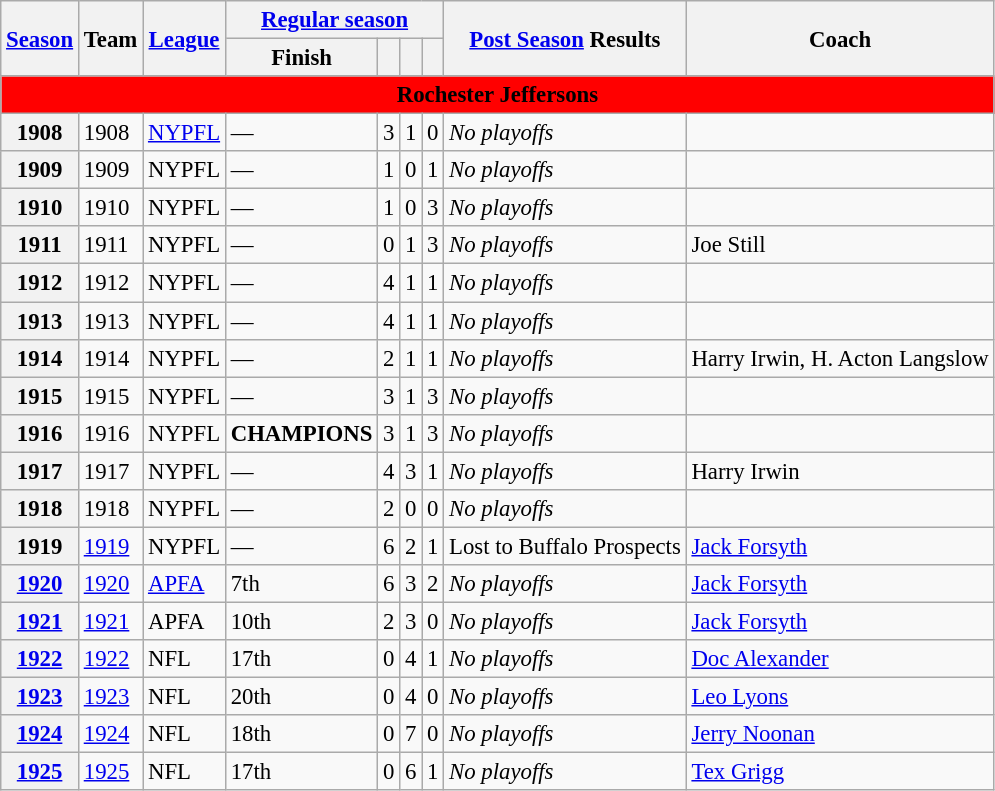<table class="wikitable" style="font-size: 95%;" style="text-align:center;">
<tr>
<th rowspan="2"><a href='#'>Season</a></th>
<th rowspan="2">Team</th>
<th rowspan="2"><a href='#'>League</a></th>
<th colspan="4"><a href='#'>Regular season</a></th>
<th rowspan="2"><a href='#'>Post Season</a> Results</th>
<th rowspan="2">Coach</th>
</tr>
<tr>
<th>Finish</th>
<th></th>
<th></th>
<th></th>
</tr>
<tr>
<td align="center" colspan="9" style="background: red;"><strong><span>Rochester Jeffersons</span></strong></td>
</tr>
<tr>
<th>1908</th>
<td>1908</td>
<td><a href='#'>NYPFL</a></td>
<td>—</td>
<td>3</td>
<td>1</td>
<td>0</td>
<td><em>No playoffs</em></td>
<td></td>
</tr>
<tr>
<th>1909</th>
<td>1909</td>
<td>NYPFL</td>
<td>—</td>
<td>1</td>
<td>0</td>
<td>1</td>
<td><em>No playoffs</em></td>
<td></td>
</tr>
<tr>
<th>1910</th>
<td>1910</td>
<td>NYPFL</td>
<td>—</td>
<td>1</td>
<td>0</td>
<td>3</td>
<td><em>No playoffs</em></td>
<td></td>
</tr>
<tr>
<th>1911</th>
<td>1911</td>
<td>NYPFL</td>
<td>—</td>
<td>0</td>
<td>1</td>
<td>3</td>
<td><em>No playoffs</em></td>
<td>Joe Still</td>
</tr>
<tr>
<th>1912</th>
<td>1912</td>
<td>NYPFL</td>
<td>—</td>
<td>4</td>
<td>1</td>
<td>1</td>
<td><em>No playoffs</em></td>
<td></td>
</tr>
<tr>
<th>1913</th>
<td>1913</td>
<td>NYPFL</td>
<td>—</td>
<td>4</td>
<td>1</td>
<td>1</td>
<td><em>No playoffs</em></td>
<td></td>
</tr>
<tr>
<th>1914</th>
<td>1914</td>
<td>NYPFL</td>
<td>—</td>
<td>2</td>
<td>1</td>
<td>1</td>
<td><em>No playoffs</em></td>
<td>Harry Irwin, H. Acton Langslow</td>
</tr>
<tr>
<th>1915</th>
<td>1915</td>
<td>NYPFL</td>
<td>—</td>
<td>3</td>
<td>1</td>
<td>3</td>
<td><em>No playoffs</em></td>
<td></td>
</tr>
<tr>
<th>1916</th>
<td>1916</td>
<td>NYPFL</td>
<td><strong>CHAMPIONS</strong></td>
<td>3</td>
<td>1</td>
<td>3</td>
<td><em>No playoffs</em></td>
<td></td>
</tr>
<tr>
<th>1917</th>
<td>1917</td>
<td>NYPFL</td>
<td>—</td>
<td>4</td>
<td>3</td>
<td>1</td>
<td><em>No playoffs</em></td>
<td>Harry Irwin</td>
</tr>
<tr>
<th>1918</th>
<td>1918</td>
<td>NYPFL</td>
<td>—</td>
<td>2</td>
<td>0</td>
<td>0</td>
<td><em>No playoffs</em></td>
<td></td>
</tr>
<tr>
<th>1919</th>
<td><a href='#'>1919</a></td>
<td>NYPFL</td>
<td>—</td>
<td>6</td>
<td>2</td>
<td>1</td>
<td>Lost to Buffalo Prospects</td>
<td><a href='#'>Jack Forsyth</a></td>
</tr>
<tr>
<th><a href='#'>1920</a></th>
<td><a href='#'>1920</a></td>
<td><a href='#'>APFA</a></td>
<td>7th</td>
<td>6</td>
<td>3</td>
<td>2</td>
<td><em>No playoffs</em></td>
<td><a href='#'>Jack Forsyth</a></td>
</tr>
<tr>
<th><a href='#'>1921</a></th>
<td><a href='#'>1921</a></td>
<td>APFA</td>
<td>10th</td>
<td>2</td>
<td>3</td>
<td>0</td>
<td><em>No playoffs</em></td>
<td><a href='#'>Jack Forsyth</a></td>
</tr>
<tr>
<th><a href='#'>1922</a></th>
<td><a href='#'>1922</a></td>
<td>NFL</td>
<td>17th</td>
<td>0</td>
<td>4</td>
<td>1</td>
<td><em>No playoffs</em></td>
<td><a href='#'>Doc Alexander</a></td>
</tr>
<tr>
<th><a href='#'>1923</a></th>
<td><a href='#'>1923</a></td>
<td>NFL</td>
<td>20th</td>
<td>0</td>
<td>4</td>
<td>0</td>
<td><em>No playoffs</em></td>
<td><a href='#'>Leo Lyons</a></td>
</tr>
<tr>
<th><a href='#'>1924</a></th>
<td><a href='#'>1924</a></td>
<td>NFL</td>
<td>18th</td>
<td>0</td>
<td>7</td>
<td>0</td>
<td><em>No playoffs</em></td>
<td><a href='#'>Jerry Noonan</a></td>
</tr>
<tr>
<th><a href='#'>1925</a></th>
<td><a href='#'>1925</a></td>
<td>NFL</td>
<td>17th</td>
<td>0</td>
<td>6</td>
<td>1</td>
<td><em>No playoffs</em></td>
<td><a href='#'>Tex Grigg</a></td>
</tr>
</table>
